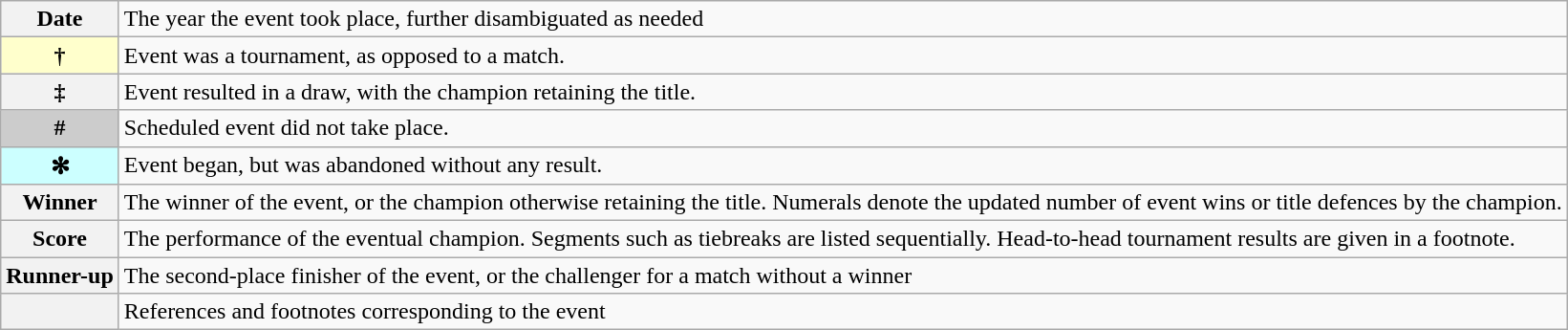<table class="wikitable">
<tr>
<th scope="row">Date</th>
<td>The year the event took place, further disambiguated as needed</td>
</tr>
<tr>
<th scope="row" style="text-align:center;background-color:#ffc">†</th>
<td>Event was a tournament, as opposed to a match.</td>
</tr>
<tr>
<th scope="row" style="text-align:center">‡</th>
<td>Event resulted in a draw, with the champion retaining the title.</td>
</tr>
<tr>
<th scope="row" style="text-align:center;background-color:#ccc">#</th>
<td>Scheduled event did not take place.</td>
</tr>
<tr>
<th scope="row" style="text-align:center;background-color:#cff">✻</th>
<td>Event began, but was abandoned without any result.</td>
</tr>
<tr>
<th scope="row">Winner</th>
<td>The winner of the event, or the champion otherwise retaining the title. Numerals denote the updated number of event wins or title defences by the champion.</td>
</tr>
<tr>
<th scope="row">Score</th>
<td>The performance of the eventual champion. Segments such as tiebreaks are listed sequentially. Head-to-head tournament results are given in a footnote.</td>
</tr>
<tr>
<th scope="row">Runner-up</th>
<td>The second-place finisher of the event, or the challenger for a match without a winner</td>
</tr>
<tr>
<th scope="row"></th>
<td>References and footnotes corresponding to the event</td>
</tr>
</table>
